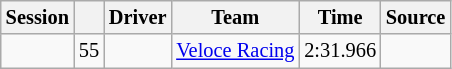<table class="wikitable" style="font-size: 85%">
<tr>
<th>Session</th>
<th></th>
<th>Driver</th>
<th>Team</th>
<th>Time</th>
<th>Source</th>
</tr>
<tr>
<td></td>
<td align=center>55</td>
<td></td>
<td><a href='#'>Veloce Racing</a></td>
<td>2:31.966</td>
<td align=center></td>
</tr>
</table>
